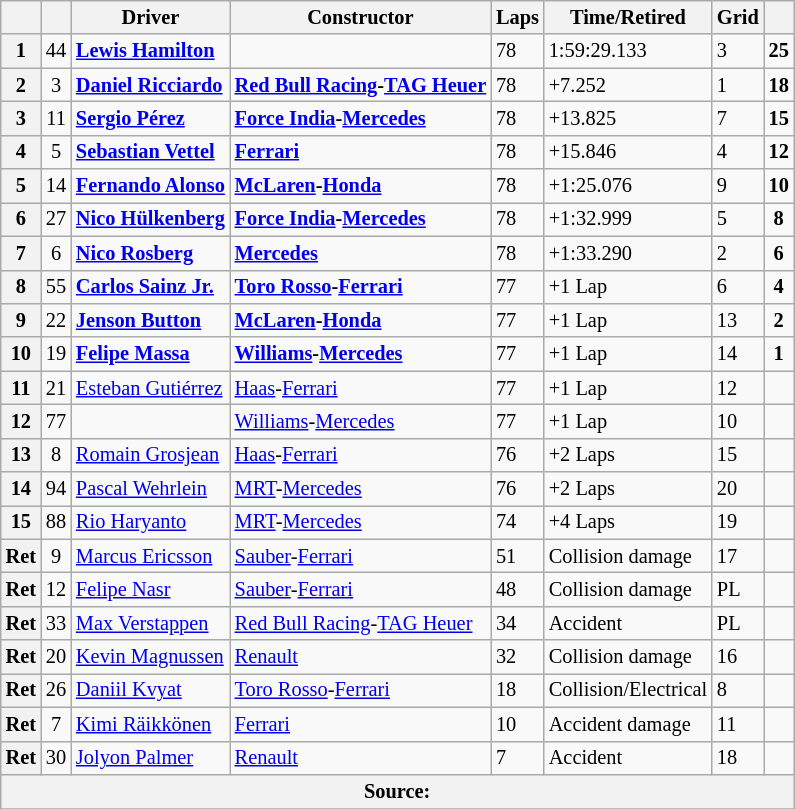<table class="wikitable" style="font-size: 85%;">
<tr>
<th></th>
<th></th>
<th>Driver</th>
<th>Constructor</th>
<th>Laps</th>
<th>Time/Retired</th>
<th>Grid</th>
<th></th>
</tr>
<tr>
<th>1</th>
<td align="center">44</td>
<td><strong> <a href='#'>Lewis Hamilton</a></strong></td>
<td></td>
<td>78</td>
<td>1:59:29.133</td>
<td>3</td>
<td align="center"><strong>25</strong></td>
</tr>
<tr>
<th>2</th>
<td align="center">3</td>
<td><strong> <a href='#'>Daniel Ricciardo</a></strong></td>
<td><strong><a href='#'>Red Bull Racing</a>-<a href='#'>TAG Heuer</a></strong></td>
<td>78</td>
<td>+7.252</td>
<td>1</td>
<td align="center"><strong>18</strong></td>
</tr>
<tr>
<th>3</th>
<td align="center">11</td>
<td><strong> <a href='#'>Sergio Pérez</a></strong></td>
<td><strong><a href='#'>Force India</a>-<a href='#'>Mercedes</a></strong></td>
<td>78</td>
<td>+13.825</td>
<td>7</td>
<td align="center"><strong>15</strong></td>
</tr>
<tr>
<th>4</th>
<td align="center">5</td>
<td><strong> <a href='#'>Sebastian Vettel</a></strong></td>
<td><strong><a href='#'>Ferrari</a></strong></td>
<td>78</td>
<td>+15.846</td>
<td>4</td>
<td align="center"><strong>12</strong></td>
</tr>
<tr>
<th>5</th>
<td align="center">14</td>
<td><strong> <a href='#'>Fernando Alonso</a></strong></td>
<td><strong><a href='#'>McLaren</a>-<a href='#'>Honda</a></strong></td>
<td>78</td>
<td>+1:25.076</td>
<td>9</td>
<td align="center"><strong>10</strong></td>
</tr>
<tr>
<th>6</th>
<td align="center">27</td>
<td><strong> <a href='#'>Nico Hülkenberg</a></strong></td>
<td><strong><a href='#'>Force India</a>-<a href='#'>Mercedes</a></strong></td>
<td>78</td>
<td>+1:32.999</td>
<td>5</td>
<td align="center"><strong>8</strong></td>
</tr>
<tr>
<th>7</th>
<td align="center">6</td>
<td><strong> <a href='#'>Nico Rosberg</a></strong></td>
<td><strong><a href='#'>Mercedes</a></strong></td>
<td>78</td>
<td>+1:33.290</td>
<td>2</td>
<td align="center"><strong>6</strong></td>
</tr>
<tr>
<th>8</th>
<td align="center">55</td>
<td><strong> <a href='#'>Carlos Sainz Jr.</a></strong></td>
<td><strong><a href='#'>Toro Rosso</a>-<a href='#'>Ferrari</a></strong></td>
<td>77</td>
<td>+1 Lap</td>
<td>6</td>
<td align="center"><strong>4</strong></td>
</tr>
<tr>
<th>9</th>
<td align="center">22</td>
<td><strong> <a href='#'>Jenson Button</a></strong></td>
<td><strong><a href='#'>McLaren</a>-<a href='#'>Honda</a></strong></td>
<td>77</td>
<td>+1 Lap</td>
<td>13</td>
<td align="center"><strong>2</strong></td>
</tr>
<tr>
<th>10</th>
<td align="center">19</td>
<td><strong> <a href='#'>Felipe Massa</a></strong></td>
<td><strong><a href='#'>Williams</a>-<a href='#'>Mercedes</a></strong></td>
<td>77</td>
<td>+1 Lap</td>
<td>14</td>
<td align="center"><strong>1</strong></td>
</tr>
<tr>
<th>11</th>
<td align="center">21</td>
<td> <a href='#'>Esteban Gutiérrez</a></td>
<td><a href='#'>Haas</a>-<a href='#'>Ferrari</a></td>
<td>77</td>
<td>+1 Lap</td>
<td>12</td>
<td></td>
</tr>
<tr>
<th>12</th>
<td align="center">77</td>
<td></td>
<td><a href='#'>Williams</a>-<a href='#'>Mercedes</a></td>
<td>77</td>
<td>+1 Lap</td>
<td>10</td>
<td></td>
</tr>
<tr>
<th>13</th>
<td align="center">8</td>
<td> <a href='#'>Romain Grosjean</a></td>
<td><a href='#'>Haas</a>-<a href='#'>Ferrari</a></td>
<td>76</td>
<td>+2 Laps</td>
<td>15</td>
<td></td>
</tr>
<tr>
<th>14</th>
<td align="center">94</td>
<td> <a href='#'>Pascal Wehrlein</a></td>
<td><a href='#'>MRT</a>-<a href='#'>Mercedes</a></td>
<td>76</td>
<td>+2 Laps</td>
<td>20</td>
<td></td>
</tr>
<tr>
<th>15</th>
<td align="center">88</td>
<td> <a href='#'>Rio Haryanto</a></td>
<td><a href='#'>MRT</a>-<a href='#'>Mercedes</a></td>
<td>74</td>
<td>+4 Laps</td>
<td>19</td>
<td></td>
</tr>
<tr>
<th>Ret</th>
<td align="center">9</td>
<td> <a href='#'>Marcus Ericsson</a></td>
<td><a href='#'>Sauber</a>-<a href='#'>Ferrari</a></td>
<td>51</td>
<td>Collision damage</td>
<td>17</td>
<td></td>
</tr>
<tr>
<th>Ret</th>
<td align="center">12</td>
<td> <a href='#'>Felipe Nasr</a></td>
<td><a href='#'>Sauber</a>-<a href='#'>Ferrari</a></td>
<td>48</td>
<td>Collision damage</td>
<td>PL</td>
<td></td>
</tr>
<tr>
<th>Ret</th>
<td align="center">33</td>
<td> <a href='#'>Max Verstappen</a></td>
<td><a href='#'>Red Bull Racing</a>-<a href='#'>TAG Heuer</a></td>
<td>34</td>
<td>Accident</td>
<td>PL</td>
<td></td>
</tr>
<tr>
<th>Ret</th>
<td align="center">20</td>
<td> <a href='#'>Kevin Magnussen</a></td>
<td><a href='#'>Renault</a></td>
<td>32</td>
<td>Collision damage</td>
<td>16</td>
<td></td>
</tr>
<tr>
<th>Ret</th>
<td align="center">26</td>
<td> <a href='#'>Daniil Kvyat</a></td>
<td><a href='#'>Toro Rosso</a>-<a href='#'>Ferrari</a></td>
<td>18</td>
<td>Collision/Electrical</td>
<td>8</td>
<td></td>
</tr>
<tr>
<th>Ret</th>
<td align="center">7</td>
<td> <a href='#'>Kimi Räikkönen</a></td>
<td><a href='#'>Ferrari</a></td>
<td>10</td>
<td>Accident damage</td>
<td>11</td>
<td></td>
</tr>
<tr>
<th>Ret</th>
<td align="center">30</td>
<td> <a href='#'>Jolyon Palmer</a></td>
<td><a href='#'>Renault</a></td>
<td>7</td>
<td>Accident</td>
<td>18</td>
<td></td>
</tr>
<tr>
<th colspan=8>Source:</th>
</tr>
<tr>
</tr>
</table>
